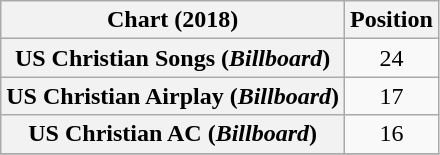<table class="wikitable plainrowheaders" style="text-align:center">
<tr>
<th scope="col">Chart (2018)</th>
<th scope="col">Position</th>
</tr>
<tr>
<th scope="row">US Christian Songs (<em>Billboard</em>)</th>
<td>24</td>
</tr>
<tr>
<th scope="row">US Christian Airplay (<em>Billboard</em>)</th>
<td>17</td>
</tr>
<tr>
<th scope="row">US Christian AC (<em>Billboard</em>)</th>
<td>16</td>
</tr>
<tr>
</tr>
</table>
